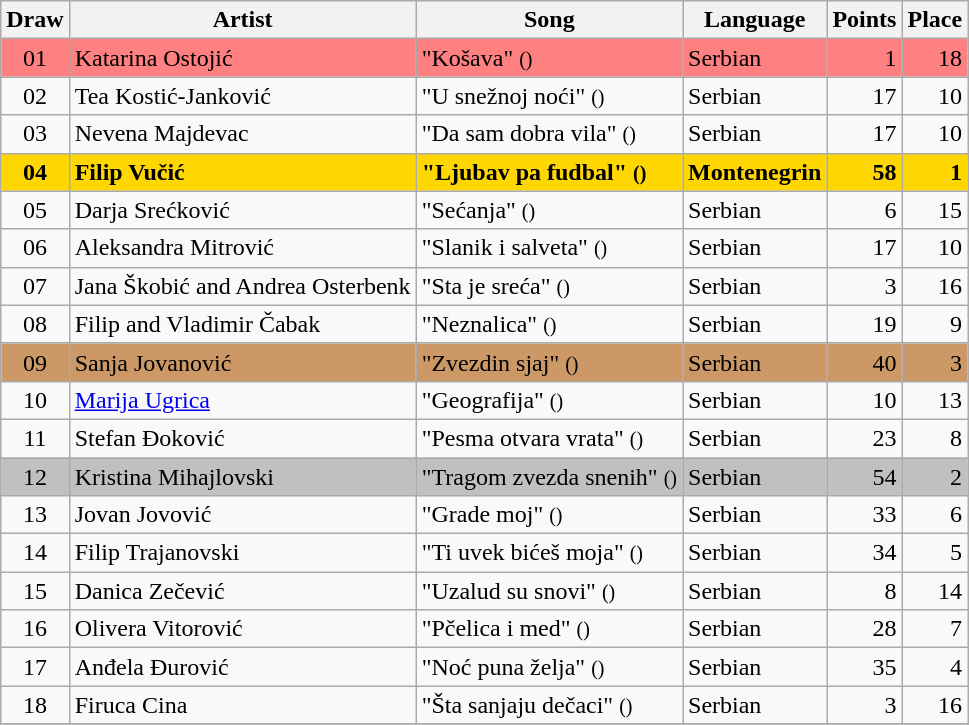<table class="sortable wikitable">
<tr>
<th>Draw</th>
<th>Artist</th>
<th>Song</th>
<th>Language</th>
<th>Points</th>
<th>Place</th>
</tr>
<tr bgcolor="#FE8080">
<td align=center>01</td>
<td>Katarina Ostojić</td>
<td>"Košava" <small>()</small></td>
<td>Serbian</td>
<td align=right>1</td>
<td align=right>18</td>
</tr>
<tr>
<td align=center>02</td>
<td>Tea Kostić-Janković</td>
<td>"U snežnoj noći" <small>()</small></td>
<td>Serbian</td>
<td align=right>17</td>
<td align=right>10</td>
</tr>
<tr>
<td align=center>03</td>
<td>Nevena Majdevac</td>
<td>"Da sam dobra vila" <small>()</small></td>
<td>Serbian</td>
<td align=right>17</td>
<td align=right>10</td>
</tr>
<tr style="font-weight:bold; background:gold;">
<td align=center>04</td>
<td>Filip Vučić</td>
<td>"Ljubav pa fudbal" <small>()</small></td>
<td>Montenegrin</td>
<td align=right>58</td>
<td align=right>1</td>
</tr>
<tr>
<td align=center>05</td>
<td>Darja Srećković</td>
<td>"Sećanja" <small>()</small></td>
<td>Serbian</td>
<td align=right>6</td>
<td align=right>15</td>
</tr>
<tr>
<td align=center>06</td>
<td>Aleksandra Mitrović</td>
<td>"Slanik i salveta" <small>()</small></td>
<td>Serbian</td>
<td align=right>17</td>
<td align=right>10</td>
</tr>
<tr>
<td align=center>07</td>
<td>Jana Škobić and Andrea Osterbenk</td>
<td>"Sta je sreća" <small>()</small></td>
<td>Serbian</td>
<td align=right>3</td>
<td align=right>16</td>
</tr>
<tr>
<td align=center>08</td>
<td>Filip and Vladimir Čabak</td>
<td>"Neznalica" <small>()</small></td>
<td>Serbian</td>
<td align=right>19</td>
<td align=right>9</td>
</tr>
<tr bgcolor="#cc9966">
<td align=center>09</td>
<td>Sanja Jovanović</td>
<td>"Zvezdin sjaj" <small>()</small></td>
<td>Serbian</td>
<td align=right>40</td>
<td align=right>3</td>
</tr>
<tr>
<td align=center>10</td>
<td><a href='#'>Marija Ugrica</a></td>
<td>"Geografija" <small>()</small></td>
<td>Serbian</td>
<td align=right>10</td>
<td align=right>13</td>
</tr>
<tr>
<td align=center>11</td>
<td>Stefan Đoković</td>
<td>"Pesma otvara vrata" <small>()</small></td>
<td>Serbian</td>
<td align=right>23</td>
<td align=right>8</td>
</tr>
<tr bgcolor="silver">
<td align=center>12</td>
<td>Kristina Mihajlovski</td>
<td>"Tragom zvezda snenih" <small>()</small></td>
<td>Serbian</td>
<td align=right>54</td>
<td align=right>2</td>
</tr>
<tr>
<td align=center>13</td>
<td>Jovan Jovović</td>
<td>"Grade moj" <small>()</small></td>
<td>Serbian</td>
<td align=right>33</td>
<td align=right>6</td>
</tr>
<tr>
<td align=center>14</td>
<td>Filip Trajanovski</td>
<td>"Ti uvek bićeš moja" <small>()</small></td>
<td>Serbian</td>
<td align=right>34</td>
<td align=right>5</td>
</tr>
<tr>
<td align=center>15</td>
<td>Danica Zečević</td>
<td>"Uzalud su snovi" <small>()</small></td>
<td>Serbian</td>
<td align=right>8</td>
<td align=right>14</td>
</tr>
<tr>
<td align=center>16</td>
<td>Olivera Vitorović</td>
<td>"Pčelica i med" <small>()</small></td>
<td>Serbian</td>
<td align=right>28</td>
<td align=right>7</td>
</tr>
<tr>
<td align=center>17</td>
<td>Anđela Đurović</td>
<td>"Noć puna želja" <small>()</small></td>
<td>Serbian</td>
<td align=right>35</td>
<td align=right>4</td>
</tr>
<tr>
<td align=center>18</td>
<td>Firuca Cina</td>
<td>"Šta sanjaju dečaci" <small>()</small></td>
<td>Serbian</td>
<td align=right>3</td>
<td align=right>16</td>
</tr>
<tr>
</tr>
</table>
